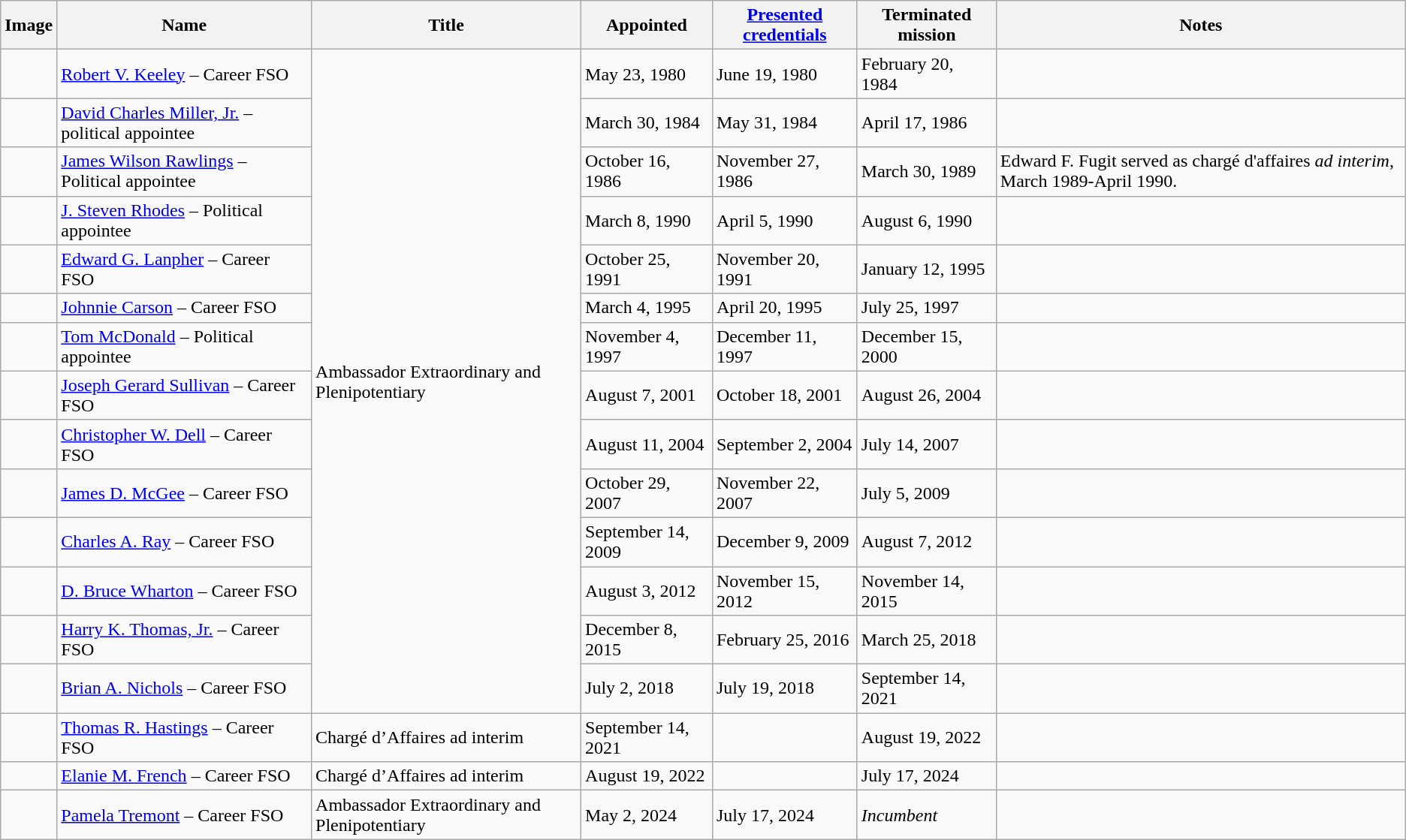<table class="wikitable">
<tr>
<th>Image</th>
<th>Name</th>
<th>Title</th>
<th>Appointed</th>
<th><a href='#'>Presented credentials</a></th>
<th>Terminated mission</th>
<th>Notes</th>
</tr>
<tr>
<td></td>
<td><a href='#'>Robert V. Keeley</a> – Career FSO</td>
<td rowspan="14">Ambassador Extraordinary and Plenipotentiary</td>
<td>May 23, 1980</td>
<td>June 19, 1980</td>
<td>February 20, 1984</td>
<td></td>
</tr>
<tr>
<td></td>
<td><a href='#'>David Charles Miller, Jr.</a> – political appointee</td>
<td>March 30, 1984</td>
<td>May 31, 1984</td>
<td>April 17, 1986</td>
<td></td>
</tr>
<tr>
<td></td>
<td><a href='#'>James Wilson Rawlings</a> – Political appointee</td>
<td>October 16, 1986</td>
<td>November 27, 1986</td>
<td>March 30, 1989</td>
<td>Edward F. Fugit served as chargé d'affaires <em>ad interim</em>, March 1989-April 1990.</td>
</tr>
<tr>
<td></td>
<td><a href='#'>J. Steven Rhodes</a> – Political appointee</td>
<td>March 8, 1990</td>
<td>April 5, 1990</td>
<td>August 6, 1990</td>
<td></td>
</tr>
<tr>
<td></td>
<td><a href='#'>Edward G. Lanpher</a> – Career FSO</td>
<td>October 25, 1991</td>
<td>November 20, 1991</td>
<td>January 12, 1995</td>
<td></td>
</tr>
<tr>
<td></td>
<td><a href='#'>Johnnie Carson</a> – Career FSO</td>
<td>March 4, 1995</td>
<td>April 20, 1995</td>
<td>July 25, 1997</td>
<td></td>
</tr>
<tr>
<td></td>
<td><a href='#'>Tom McDonald</a> – Political appointee</td>
<td>November 4, 1997</td>
<td>December 11, 1997</td>
<td>December 15, 2000</td>
<td></td>
</tr>
<tr>
<td></td>
<td><a href='#'>Joseph Gerard Sullivan</a> – Career FSO</td>
<td>August 7, 2001</td>
<td>October 18, 2001</td>
<td>August 26, 2004</td>
<td></td>
</tr>
<tr>
<td></td>
<td><a href='#'>Christopher W. Dell</a> – Career FSO</td>
<td>August 11, 2004</td>
<td>September 2, 2004</td>
<td>July 14, 2007</td>
<td></td>
</tr>
<tr>
<td></td>
<td><a href='#'>James D. McGee</a> – Career FSO</td>
<td>October 29, 2007</td>
<td>November 22, 2007</td>
<td>July 5, 2009</td>
<td></td>
</tr>
<tr>
<td></td>
<td><a href='#'>Charles A. Ray</a> – Career FSO</td>
<td>September 14, 2009</td>
<td>December 9, 2009</td>
<td>August 7, 2012</td>
<td></td>
</tr>
<tr>
<td></td>
<td><a href='#'>D. Bruce Wharton</a> – Career FSO</td>
<td>August 3, 2012</td>
<td>November 15, 2012</td>
<td>November 14, 2015</td>
<td></td>
</tr>
<tr>
<td></td>
<td><a href='#'>Harry K. Thomas, Jr.</a> – Career FSO</td>
<td>December 8, 2015</td>
<td>February 25, 2016</td>
<td>March 25, 2018</td>
<td></td>
</tr>
<tr>
<td></td>
<td><a href='#'>Brian A. Nichols</a> – Career FSO</td>
<td>July 2, 2018</td>
<td>July 19, 2018</td>
<td>September 14, 2021</td>
<td></td>
</tr>
<tr>
<td></td>
<td><a href='#'>Thomas R. Hastings</a> – Career FSO</td>
<td>Chargé d’Affaires ad interim</td>
<td>September 14, 2021</td>
<td></td>
<td>August 19, 2022</td>
<td></td>
</tr>
<tr>
<td></td>
<td><a href='#'>Elanie M. French</a> – Career FSO</td>
<td>Chargé d’Affaires ad interim</td>
<td>August 19, 2022</td>
<td></td>
<td>July 17, 2024</td>
<td></td>
</tr>
<tr>
<td></td>
<td><a href='#'>Pamela Tremont</a> – Career FSO</td>
<td>Ambassador Extraordinary and Plenipotentiary</td>
<td>May 2, 2024</td>
<td>July 17, 2024</td>
<td><em>Incumbent</em></td>
<td></td>
</tr>
</table>
